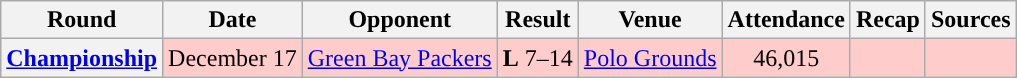<table class="wikitable" style="text-align:center">
<tr>
<th>Round</th>
<th>Date</th>
<th>Opponent</th>
<th>Result</th>
<th>Venue</th>
<th>Attendance</th>
<th>Recap</th>
<th>Sources</th>
</tr>
<tr style="background:#fcc">
<th><a href='#'>Championship</a></th>
<td>December 17</td>
<td><a href='#'>Green Bay Packers</a></td>
<td><strong>L</strong> 7–14</td>
<td><a href='#'>Polo Grounds</a></td>
<td>46,015</td>
<td></td>
<td></td>
</tr>
</table>
